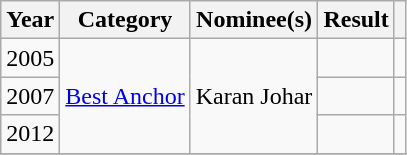<table class="wikitable plainrowheaders">
<tr>
<th align="left">Year</th>
<th align="left">Category</th>
<th align="left">Nominee(s)</th>
<th align="left">Result</th>
<th align="left"></th>
</tr>
<tr>
<td style="text-align:center;">2005</td>
<td rowspan="3"><a href='#'>Best Anchor</a></td>
<td rowspan="3">Karan Johar</td>
<td></td>
<td style="text-align:center;"></td>
</tr>
<tr>
<td style="text-align:center;">2007</td>
<td></td>
<td style="text-align:center;"></td>
</tr>
<tr>
<td style="text-align:center;">2012</td>
<td></td>
<td style="text-align:center;"></td>
</tr>
<tr>
</tr>
</table>
